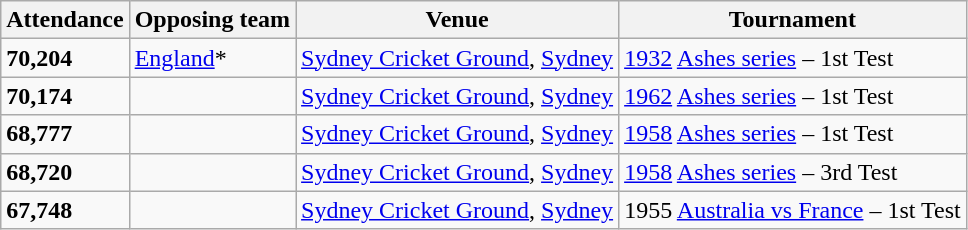<table class="wikitable">
<tr>
<th>Attendance</th>
<th>Opposing team</th>
<th>Venue</th>
<th>Tournament</th>
</tr>
<tr>
<td><strong>70,204</strong></td>
<td> <a href='#'>England</a>*</td>
<td><a href='#'>Sydney Cricket Ground</a>, <a href='#'>Sydney</a></td>
<td><a href='#'>1932</a> <a href='#'>Ashes series</a> – 1st Test</td>
</tr>
<tr>
<td><strong>70,174</strong></td>
<td></td>
<td><a href='#'>Sydney Cricket Ground</a>, <a href='#'>Sydney</a></td>
<td><a href='#'>1962</a> <a href='#'>Ashes series</a> – 1st Test</td>
</tr>
<tr>
<td><strong>68,777</strong></td>
<td></td>
<td><a href='#'>Sydney Cricket Ground</a>, <a href='#'>Sydney</a></td>
<td><a href='#'>1958</a> <a href='#'>Ashes series</a> – 1st Test</td>
</tr>
<tr>
<td><strong>68,720</strong></td>
<td></td>
<td><a href='#'>Sydney Cricket Ground</a>, <a href='#'>Sydney</a></td>
<td><a href='#'>1958</a> <a href='#'>Ashes series</a> – 3rd Test</td>
</tr>
<tr>
<td><strong>67,748</strong></td>
<td></td>
<td><a href='#'>Sydney Cricket Ground</a>, <a href='#'>Sydney</a></td>
<td>1955 <a href='#'>Australia vs France</a> – 1st Test</td>
</tr>
</table>
